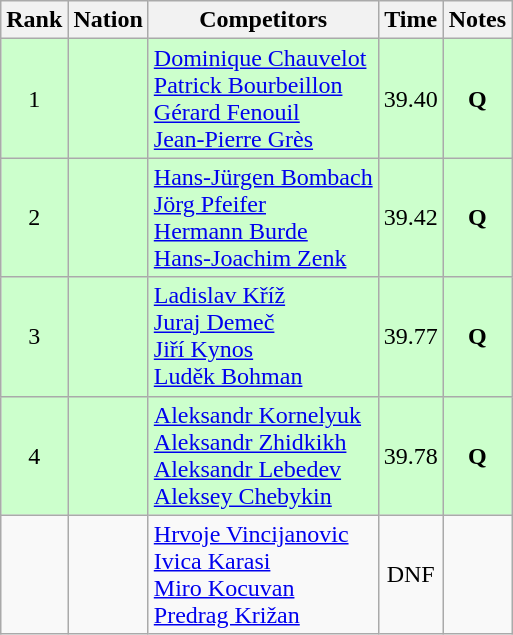<table class="wikitable sortable" style="text-align:center">
<tr>
<th>Rank</th>
<th>Nation</th>
<th>Competitors</th>
<th>Time</th>
<th>Notes</th>
</tr>
<tr bgcolor=ccffcc>
<td>1</td>
<td align=left></td>
<td align=left><a href='#'>Dominique Chauvelot</a><br><a href='#'>Patrick Bourbeillon</a><br><a href='#'>Gérard Fenouil</a><br><a href='#'>Jean-Pierre Grès</a></td>
<td>39.40</td>
<td><strong>Q</strong></td>
</tr>
<tr bgcolor=ccffcc>
<td>2</td>
<td align=left></td>
<td align=left><a href='#'>Hans-Jürgen Bombach</a><br><a href='#'>Jörg Pfeifer</a><br><a href='#'>Hermann Burde</a><br><a href='#'>Hans-Joachim Zenk</a></td>
<td>39.42</td>
<td><strong>Q</strong></td>
</tr>
<tr bgcolor=ccffcc>
<td>3</td>
<td align=left></td>
<td align=left><a href='#'>Ladislav Kříž</a><br><a href='#'>Juraj Demeč</a><br><a href='#'>Jiří Kynos</a><br><a href='#'>Luděk Bohman</a></td>
<td>39.77</td>
<td><strong>Q</strong></td>
</tr>
<tr bgcolor=ccffcc>
<td>4</td>
<td align=left></td>
<td align=left><a href='#'>Aleksandr Kornelyuk</a><br><a href='#'>Aleksandr Zhidkikh</a><br><a href='#'>Aleksandr Lebedev</a><br><a href='#'>Aleksey Chebykin</a></td>
<td>39.78</td>
<td><strong>Q</strong></td>
</tr>
<tr>
<td></td>
<td align=left></td>
<td align=left><a href='#'>Hrvoje Vincijanovic</a><br><a href='#'>Ivica Karasi</a><br><a href='#'>Miro Kocuvan</a><br><a href='#'>Predrag Križan</a></td>
<td>DNF</td>
<td></td>
</tr>
</table>
